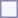<table style="border:1px solid #8888aa; background-color:#f7f8ff; padding:5px; font-size:95%; margin: 0px 12px 12px 0px;">
</table>
